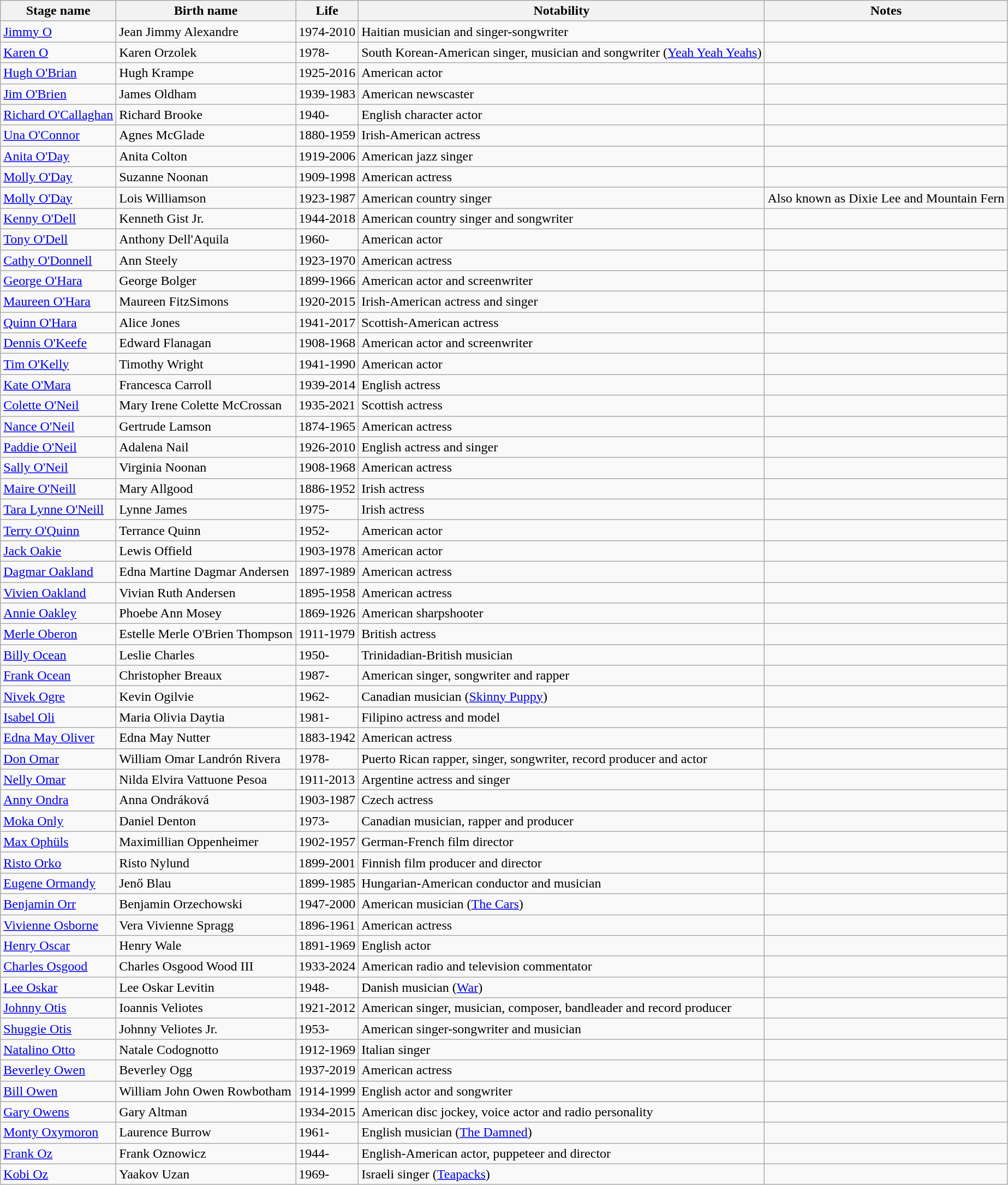<table class="wikitable sortable">
<tr>
<th>Stage name</th>
<th>Birth name</th>
<th>Life</th>
<th>Notability</th>
<th>Notes</th>
</tr>
<tr>
<td><a href='#'>Jimmy O</a></td>
<td>Jean Jimmy Alexandre</td>
<td>1974-2010</td>
<td>Haitian musician and singer-songwriter</td>
<td></td>
</tr>
<tr>
<td><a href='#'>Karen O</a></td>
<td>Karen Orzolek</td>
<td>1978-</td>
<td>South Korean-American singer, musician and songwriter (<a href='#'>Yeah Yeah Yeahs</a>)</td>
<td></td>
</tr>
<tr>
<td><a href='#'>Hugh O'Brian</a></td>
<td>Hugh Krampe</td>
<td>1925-2016</td>
<td>American actor</td>
<td></td>
</tr>
<tr>
<td><a href='#'>Jim O'Brien</a></td>
<td>James Oldham</td>
<td>1939-1983</td>
<td>American newscaster</td>
<td></td>
</tr>
<tr>
<td><a href='#'>Richard O'Callaghan</a></td>
<td>Richard Brooke</td>
<td>1940-</td>
<td>English character actor</td>
<td></td>
</tr>
<tr>
<td><a href='#'>Una O'Connor</a></td>
<td>Agnes McGlade</td>
<td>1880-1959</td>
<td>Irish-American actress</td>
<td></td>
</tr>
<tr>
<td><a href='#'>Anita O'Day</a></td>
<td>Anita Colton</td>
<td>1919-2006</td>
<td>American jazz singer</td>
<td></td>
</tr>
<tr>
<td><a href='#'>Molly O'Day</a></td>
<td>Suzanne Noonan</td>
<td>1909-1998</td>
<td>American actress</td>
<td></td>
</tr>
<tr>
<td><a href='#'>Molly O'Day</a></td>
<td>Lois Williamson</td>
<td>1923-1987</td>
<td>American country singer</td>
<td>Also known as Dixie Lee and Mountain Fern</td>
</tr>
<tr>
<td><a href='#'>Kenny O'Dell</a></td>
<td>Kenneth Gist Jr.</td>
<td>1944-2018</td>
<td>American country singer and songwriter</td>
<td></td>
</tr>
<tr>
<td><a href='#'>Tony O'Dell</a></td>
<td>Anthony Dell'Aquila</td>
<td>1960-</td>
<td>American actor</td>
<td></td>
</tr>
<tr>
<td><a href='#'>Cathy O'Donnell</a></td>
<td>Ann Steely</td>
<td>1923-1970</td>
<td>American actress</td>
<td></td>
</tr>
<tr>
<td><a href='#'>George O'Hara</a></td>
<td>George Bolger</td>
<td>1899-1966</td>
<td>American actor and screenwriter</td>
<td></td>
</tr>
<tr>
<td><a href='#'>Maureen O'Hara</a></td>
<td>Maureen FitzSimons</td>
<td>1920-2015</td>
<td>Irish-American actress and singer</td>
<td></td>
</tr>
<tr>
<td><a href='#'>Quinn O'Hara</a></td>
<td>Alice Jones</td>
<td>1941-2017</td>
<td>Scottish-American actress</td>
<td></td>
</tr>
<tr>
<td><a href='#'>Dennis O'Keefe</a></td>
<td>Edward Flanagan</td>
<td>1908-1968</td>
<td>American actor and screenwriter</td>
<td></td>
</tr>
<tr>
<td><a href='#'>Tim O'Kelly</a></td>
<td>Timothy Wright</td>
<td>1941-1990</td>
<td>American actor</td>
<td></td>
</tr>
<tr>
<td><a href='#'>Kate O'Mara</a></td>
<td>Francesca Carroll</td>
<td>1939-2014</td>
<td>English actress</td>
<td></td>
</tr>
<tr>
<td><a href='#'>Colette O'Neil</a></td>
<td>Mary Irene Colette McCrossan</td>
<td>1935-2021</td>
<td>Scottish actress</td>
<td></td>
</tr>
<tr>
<td><a href='#'>Nance O'Neil</a></td>
<td>Gertrude Lamson</td>
<td>1874-1965</td>
<td>American actress</td>
<td></td>
</tr>
<tr>
<td><a href='#'>Paddie O'Neil</a></td>
<td>Adalena Nail</td>
<td>1926-2010</td>
<td>English actress and singer</td>
<td></td>
</tr>
<tr>
<td><a href='#'>Sally O'Neil</a></td>
<td>Virginia Noonan</td>
<td>1908-1968</td>
<td>American actress</td>
<td></td>
</tr>
<tr>
<td><a href='#'>Maire O'Neill</a></td>
<td>Mary Allgood</td>
<td>1886-1952</td>
<td>Irish actress</td>
<td></td>
</tr>
<tr>
<td><a href='#'>Tara Lynne O'Neill</a></td>
<td>Lynne James</td>
<td>1975-</td>
<td>Irish actress</td>
<td></td>
</tr>
<tr>
<td><a href='#'>Terry O'Quinn</a></td>
<td>Terrance Quinn</td>
<td>1952-</td>
<td>American actor</td>
<td></td>
</tr>
<tr>
<td><a href='#'>Jack Oakie</a></td>
<td>Lewis Offield</td>
<td>1903-1978</td>
<td>American actor</td>
<td></td>
</tr>
<tr>
<td><a href='#'>Dagmar Oakland</a></td>
<td>Edna Martine Dagmar Andersen</td>
<td>1897-1989</td>
<td>American actress</td>
<td></td>
</tr>
<tr>
<td><a href='#'>Vivien Oakland</a></td>
<td>Vivian Ruth Andersen</td>
<td>1895-1958</td>
<td>American actress</td>
<td></td>
</tr>
<tr>
<td><a href='#'>Annie Oakley</a></td>
<td>Phoebe Ann Mosey</td>
<td>1869-1926</td>
<td>American sharpshooter</td>
<td></td>
</tr>
<tr>
<td><a href='#'>Merle Oberon</a></td>
<td>Estelle Merle O'Brien Thompson</td>
<td>1911-1979</td>
<td>British actress</td>
<td></td>
</tr>
<tr>
<td><a href='#'>Billy Ocean</a></td>
<td>Leslie Charles</td>
<td>1950-</td>
<td>Trinidadian-British musician</td>
<td></td>
</tr>
<tr>
<td><a href='#'>Frank Ocean</a></td>
<td>Christopher Breaux</td>
<td>1987-</td>
<td>American singer, songwriter and rapper</td>
<td></td>
</tr>
<tr>
<td><a href='#'>Nivek Ogre</a></td>
<td>Kevin Ogilvie</td>
<td>1962-</td>
<td>Canadian musician (<a href='#'>Skinny Puppy</a>)</td>
<td></td>
</tr>
<tr>
<td><a href='#'>Isabel Oli</a></td>
<td>Maria Olivia Daytia</td>
<td>1981-</td>
<td>Filipino actress and model</td>
<td></td>
</tr>
<tr>
<td><a href='#'>Edna May Oliver</a></td>
<td>Edna May Nutter</td>
<td>1883-1942</td>
<td>American actress</td>
<td></td>
</tr>
<tr>
<td><a href='#'>Don Omar</a></td>
<td>William Omar Landrón Rivera</td>
<td>1978-</td>
<td>Puerto Rican rapper, singer, songwriter, record producer and actor</td>
<td></td>
</tr>
<tr>
<td><a href='#'>Nelly Omar</a></td>
<td>Nilda Elvira Vattuone Pesoa</td>
<td>1911-2013</td>
<td>Argentine actress and singer</td>
<td></td>
</tr>
<tr>
<td><a href='#'>Anny Ondra</a></td>
<td>Anna Ondráková</td>
<td>1903-1987</td>
<td>Czech actress</td>
<td></td>
</tr>
<tr>
<td><a href='#'>Moka Only</a></td>
<td>Daniel Denton</td>
<td>1973-</td>
<td>Canadian musician, rapper and producer</td>
<td></td>
</tr>
<tr>
<td><a href='#'>Max Ophüls</a></td>
<td>Maximillian Oppenheimer</td>
<td>1902-1957</td>
<td>German-French film director</td>
<td></td>
</tr>
<tr>
<td><a href='#'>Risto Orko</a></td>
<td>Risto Nylund</td>
<td>1899-2001</td>
<td>Finnish film producer and director</td>
<td></td>
</tr>
<tr>
<td><a href='#'>Eugene Ormandy</a></td>
<td>Jenő Blau</td>
<td>1899-1985</td>
<td>Hungarian-American conductor and musician</td>
<td></td>
</tr>
<tr>
<td><a href='#'>Benjamin Orr</a></td>
<td>Benjamin Orzechowski</td>
<td>1947-2000</td>
<td>American musician (<a href='#'>The Cars</a>)</td>
<td></td>
</tr>
<tr>
<td><a href='#'>Vivienne Osborne</a></td>
<td>Vera Vivienne Spragg</td>
<td>1896-1961</td>
<td>American actress</td>
<td></td>
</tr>
<tr>
<td><a href='#'>Henry Oscar</a></td>
<td>Henry Wale</td>
<td>1891-1969</td>
<td>English actor</td>
<td></td>
</tr>
<tr>
<td><a href='#'>Charles Osgood</a></td>
<td>Charles Osgood Wood III</td>
<td>1933-2024</td>
<td>American radio and television commentator</td>
<td></td>
</tr>
<tr>
<td><a href='#'>Lee Oskar</a></td>
<td>Lee Oskar Levitin</td>
<td>1948-</td>
<td>Danish musician (<a href='#'>War</a>)</td>
<td></td>
</tr>
<tr>
<td><a href='#'>Johnny Otis</a></td>
<td>Ioannis Veliotes</td>
<td>1921-2012</td>
<td>American singer, musician, composer, bandleader and record producer</td>
<td></td>
</tr>
<tr>
<td><a href='#'>Shuggie Otis</a></td>
<td>Johnny Veliotes Jr.</td>
<td>1953-</td>
<td>American singer-songwriter and musician</td>
<td></td>
</tr>
<tr>
<td><a href='#'>Natalino Otto</a></td>
<td>Natale Codognotto</td>
<td>1912-1969</td>
<td>Italian singer</td>
<td></td>
</tr>
<tr>
<td><a href='#'>Beverley Owen</a></td>
<td>Beverley Ogg</td>
<td>1937-2019</td>
<td>American actress</td>
<td></td>
</tr>
<tr>
<td><a href='#'>Bill Owen</a></td>
<td>William John Owen Rowbotham</td>
<td>1914-1999</td>
<td>English actor and songwriter</td>
<td></td>
</tr>
<tr>
<td><a href='#'>Gary Owens</a></td>
<td>Gary Altman</td>
<td>1934-2015</td>
<td>American disc jockey, voice actor and radio personality</td>
<td></td>
</tr>
<tr>
<td><a href='#'>Monty Oxymoron</a></td>
<td>Laurence Burrow</td>
<td>1961-</td>
<td>English musician (<a href='#'>The Damned</a>)</td>
<td></td>
</tr>
<tr>
<td><a href='#'>Frank Oz</a></td>
<td>Frank Oznowicz</td>
<td>1944-</td>
<td>English-American actor, puppeteer and director</td>
<td></td>
</tr>
<tr>
<td><a href='#'>Kobi Oz</a></td>
<td>Yaakov Uzan</td>
<td>1969-</td>
<td>Israeli singer (<a href='#'>Teapacks</a>)</td>
<td></td>
</tr>
</table>
